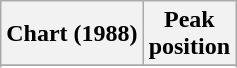<table class="wikitable plainrowheaders sortable" style="text-align:center;">
<tr>
<th scope="col">Chart (1988)</th>
<th scope="col">Peak<br>position</th>
</tr>
<tr>
</tr>
<tr>
</tr>
<tr>
</tr>
</table>
